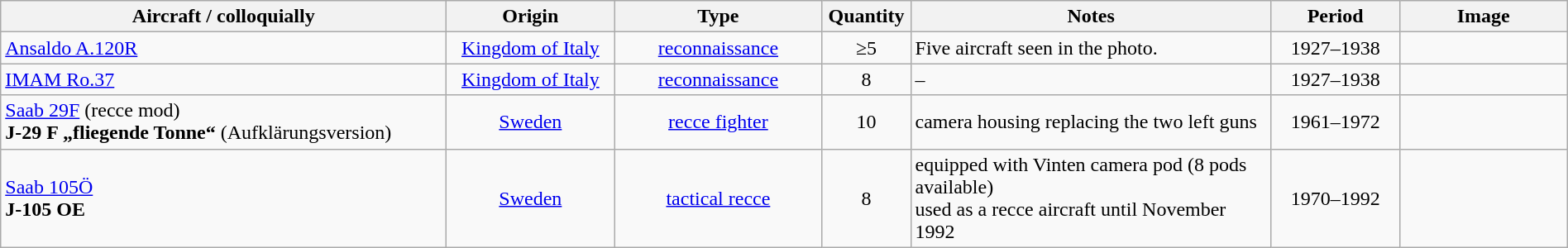<table class="wikitable" style="width:100%">
<tr>
<th style="width: 22em">Aircraft / colloquially</th>
<th style="width: 8em">Origin</th>
<th style="width: 10em">Type</th>
<th style="width: 4em">Quantity</th>
<th>Notes</th>
<th style="width: 6em">Period</th>
<th style="width: 8em">Image</th>
</tr>
<tr>
<td><a href='#'>Ansaldo A.120R</a></td>
<td style="text-align: center"><a href='#'>Kingdom of Italy</a></td>
<td style="text-align: center"><a href='#'>reconnaissance</a></td>
<td style="text-align: center">≥5</td>
<td>Five aircraft seen in the photo.</td>
<td style="text-align: center">1927–1938</td>
<td></td>
</tr>
<tr>
<td><a href='#'>IMAM Ro.37</a></td>
<td style="text-align: center"><a href='#'>Kingdom of Italy</a></td>
<td style="text-align: center"><a href='#'>reconnaissance</a></td>
<td style="text-align: center">8</td>
<td>–</td>
<td style="text-align: center">1927–1938</td>
<td></td>
</tr>
<tr>
<td><a href='#'>Saab 29F</a> (recce mod)<br><strong>J-29 F „fliegende Tonne“</strong> (Aufklärungsversion)</td>
<td style="text-align: center"><a href='#'>Sweden</a></td>
<td style="text-align: center"><a href='#'>recce fighter</a></td>
<td style="text-align: center">10</td>
<td>camera housing replacing the two left guns</td>
<td style="text-align: center">1961–1972</td>
<td></td>
</tr>
<tr>
<td><a href='#'>Saab 105Ö</a><br><strong>J-105 OE</strong></td>
<td style="text-align: center"><a href='#'>Sweden</a></td>
<td style="text-align: center"><a href='#'>tactical recce</a></td>
<td style="text-align: center">8</td>
<td>equipped with Vinten camera pod (8 pods available)<br>used as a recce aircraft until November 1992</td>
<td style="text-align: center">1970–1992</td>
<td></td>
</tr>
</table>
